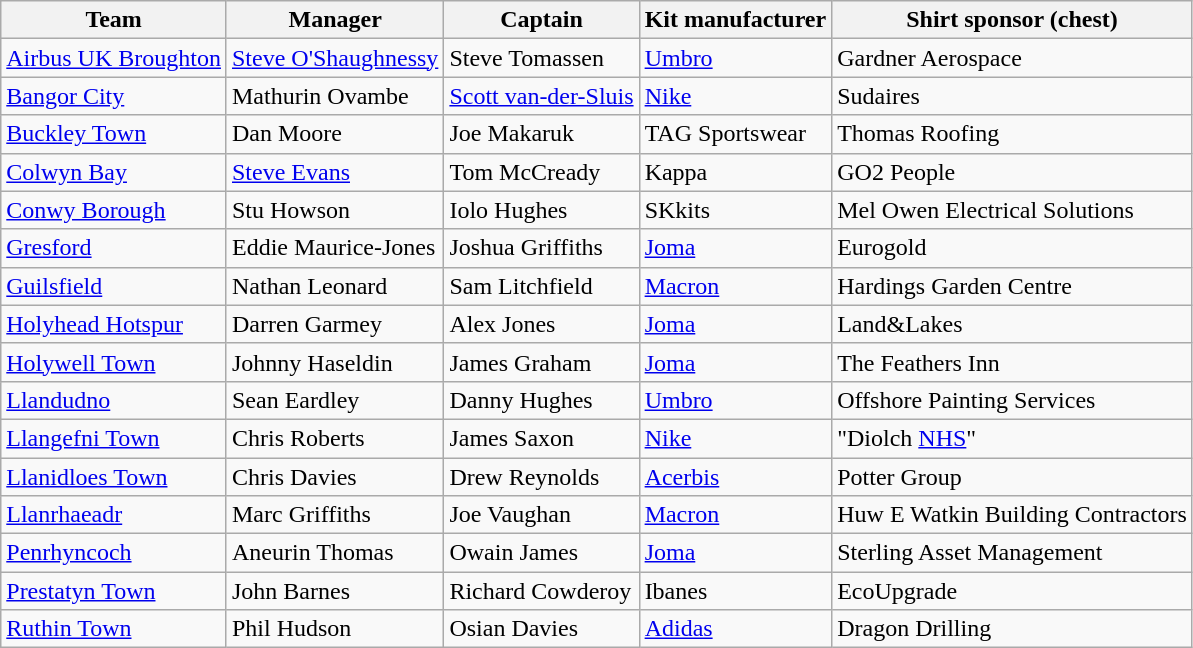<table class="wikitable sortable" style="text-align:left; margin-top:0.2em">
<tr>
<th>Team</th>
<th>Manager</th>
<th>Captain</th>
<th>Kit manufacturer</th>
<th>Shirt sponsor (chest)</th>
</tr>
<tr>
<td><a href='#'>Airbus UK Broughton</a></td>
<td> <a href='#'>Steve O'Shaughnessy</a></td>
<td> Steve Tomassen</td>
<td><a href='#'>Umbro</a></td>
<td>Gardner Aerospace</td>
</tr>
<tr>
<td><a href='#'>Bangor City</a></td>
<td> Mathurin Ovambe</td>
<td> <a href='#'>Scott van-der-Sluis</a></td>
<td><a href='#'>Nike</a></td>
<td>Sudaires</td>
</tr>
<tr>
<td><a href='#'>Buckley Town</a></td>
<td> Dan Moore</td>
<td> Joe Makaruk</td>
<td>TAG Sportswear</td>
<td>Thomas Roofing</td>
</tr>
<tr>
<td><a href='#'>Colwyn Bay</a></td>
<td> <a href='#'>Steve Evans</a></td>
<td> Tom McCready</td>
<td>Kappa</td>
<td>GO2 People</td>
</tr>
<tr>
<td><a href='#'>Conwy Borough</a></td>
<td> Stu Howson</td>
<td> Iolo Hughes</td>
<td>SKkits</td>
<td>Mel Owen Electrical Solutions</td>
</tr>
<tr>
<td><a href='#'>Gresford</a></td>
<td> Eddie Maurice-Jones</td>
<td> Joshua Griffiths</td>
<td><a href='#'>Joma</a></td>
<td>Eurogold</td>
</tr>
<tr>
<td><a href='#'>Guilsfield</a></td>
<td> Nathan Leonard</td>
<td> Sam Litchfield</td>
<td><a href='#'>Macron</a></td>
<td>Hardings Garden Centre</td>
</tr>
<tr>
<td><a href='#'>Holyhead Hotspur</a></td>
<td> Darren Garmey</td>
<td> Alex Jones</td>
<td><a href='#'>Joma</a></td>
<td>Land&Lakes</td>
</tr>
<tr>
<td><a href='#'>Holywell Town</a></td>
<td> Johnny Haseldin</td>
<td> James Graham</td>
<td><a href='#'>Joma</a></td>
<td>The Feathers Inn</td>
</tr>
<tr>
<td><a href='#'>Llandudno</a></td>
<td> Sean Eardley</td>
<td> Danny Hughes</td>
<td><a href='#'>Umbro</a></td>
<td>Offshore Painting Services</td>
</tr>
<tr>
<td><a href='#'>Llangefni Town</a></td>
<td> Chris Roberts</td>
<td> James Saxon</td>
<td><a href='#'>Nike</a></td>
<td>"Diolch <a href='#'>NHS</a>"</td>
</tr>
<tr>
<td><a href='#'>Llanidloes Town</a></td>
<td> Chris Davies</td>
<td> Drew Reynolds</td>
<td><a href='#'>Acerbis</a></td>
<td>Potter Group</td>
</tr>
<tr>
<td><a href='#'>Llanrhaeadr</a></td>
<td> Marc Griffiths</td>
<td> Joe Vaughan</td>
<td><a href='#'>Macron</a></td>
<td>Huw E Watkin Building Contractors</td>
</tr>
<tr>
<td><a href='#'>Penrhyncoch</a></td>
<td> Aneurin Thomas</td>
<td> Owain James</td>
<td><a href='#'>Joma</a></td>
<td>Sterling Asset Management</td>
</tr>
<tr>
<td><a href='#'>Prestatyn Town</a></td>
<td> John Barnes</td>
<td> Richard Cowderoy</td>
<td>Ibanes</td>
<td>EcoUpgrade</td>
</tr>
<tr>
<td><a href='#'>Ruthin Town</a></td>
<td> Phil Hudson</td>
<td> Osian Davies</td>
<td><a href='#'>Adidas</a></td>
<td>Dragon Drilling</td>
</tr>
</table>
